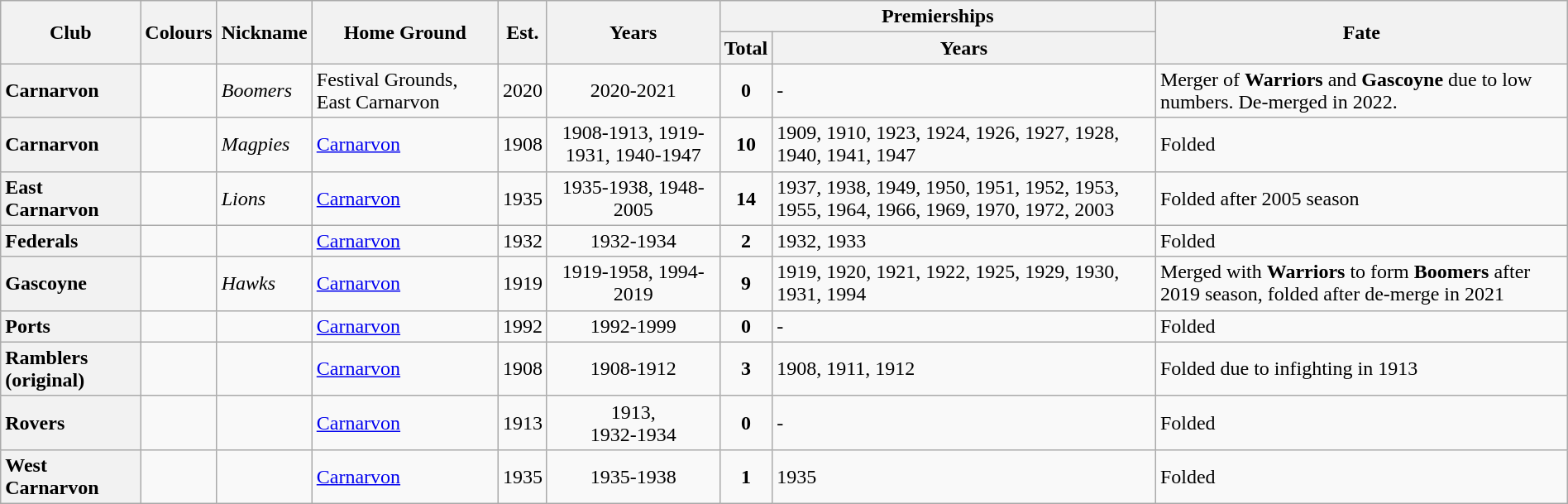<table class="wikitable sortable" style="text-align:center; width:100%">
<tr>
<th rowspan="2">Club</th>
<th rowspan="2">Colours</th>
<th rowspan="2">Nickname</th>
<th rowspan="2">Home Ground</th>
<th rowspan="2">Est.</th>
<th rowspan="2">Years</th>
<th colspan="2">Premierships</th>
<th rowspan="2">Fate</th>
</tr>
<tr>
<th>Total</th>
<th>Years</th>
</tr>
<tr>
<th style="text-align:left">Carnarvon</th>
<td></td>
<td align="left"><em>Boomers</em></td>
<td align="left">Festival Grounds, East Carnarvon</td>
<td>2020</td>
<td>2020-2021</td>
<td><strong>0</strong></td>
<td align="left">-</td>
<td align="left">Merger of <strong>Warriors</strong> and <strong>Gascoyne</strong> due to low numbers. De-merged in 2022.</td>
</tr>
<tr>
<th style="text-align:left">Carnarvon</th>
<td></td>
<td align="left"><em>Magpies</em></td>
<td align="left"><a href='#'>Carnarvon</a></td>
<td>1908</td>
<td>1908-1913, 1919-1931, 1940-1947</td>
<td><strong>10</strong></td>
<td align="left">1909, 1910, 1923, 1924, 1926, 1927, 1928, 1940, 1941, 1947</td>
<td align="left">Folded</td>
</tr>
<tr>
<th style="text-align:left">East Carnarvon</th>
<td></td>
<td align="left"><em>Lions</em></td>
<td align="left"><a href='#'>Carnarvon</a></td>
<td>1935</td>
<td>1935-1938, 1948-2005</td>
<td><strong>14</strong></td>
<td align="left">1937, 1938, 1949, 1950, 1951, 1952, 1953, 1955, 1964, 1966, 1969, 1970, 1972, 2003</td>
<td align="left">Folded after 2005 season</td>
</tr>
<tr>
<th style="text-align:left">Federals</th>
<td align="center"></td>
<td></td>
<td align="left"><a href='#'>Carnarvon</a></td>
<td>1932</td>
<td>1932-1934</td>
<td><strong>2</strong></td>
<td align="left">1932, 1933</td>
<td align="left">Folded</td>
</tr>
<tr>
<th style="text-align:left">Gascoyne</th>
<td></td>
<td align="left"><em>Hawks</em></td>
<td align="left"><a href='#'>Carnarvon</a></td>
<td>1919</td>
<td>1919-1958, 1994-2019</td>
<td><strong>9</strong></td>
<td align="left">1919, 1920, 1921, 1922, 1925, 1929, 1930, 1931, 1994</td>
<td align="left">Merged with <strong>Warriors</strong> to form <strong>Boomers</strong> after 2019 season, folded after de-merge in 2021</td>
</tr>
<tr>
<th style="text-align:left">Ports</th>
<td></td>
<td></td>
<td align="left"><a href='#'>Carnarvon</a></td>
<td>1992</td>
<td>1992-1999</td>
<td><strong>0</strong></td>
<td align="left">-</td>
<td align="left">Folded</td>
</tr>
<tr>
<th style="text-align:left">Ramblers (original)</th>
<td></td>
<td></td>
<td align="left"><a href='#'>Carnarvon</a></td>
<td>1908</td>
<td>1908-1912</td>
<td><strong>3</strong></td>
<td align="left">1908, 1911, 1912</td>
<td align="left">Folded due to infighting in 1913</td>
</tr>
<tr>
<th style="text-align:left">Rovers</th>
<td align="center"></td>
<td></td>
<td align="left"><a href='#'>Carnarvon</a></td>
<td>1913</td>
<td>1913, <br>1932-1934</td>
<td><strong>0</strong></td>
<td align="left">-</td>
<td align="left">Folded</td>
</tr>
<tr>
<th style="text-align:left">West Carnarvon</th>
<td align="center"></td>
<td></td>
<td align="left"><a href='#'>Carnarvon</a></td>
<td>1935</td>
<td>1935-1938</td>
<td><strong>1</strong></td>
<td align="left">1935</td>
<td align="left">Folded</td>
</tr>
</table>
